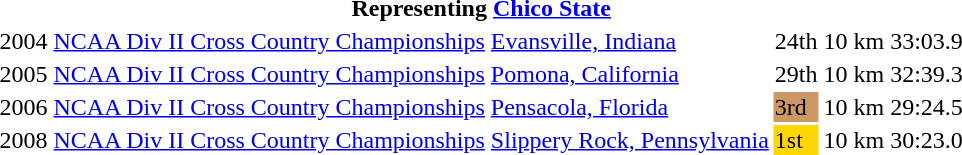<table>
<tr>
<th colspan=7>Representing <a href='#'>Chico State</a></th>
</tr>
<tr>
<td>2004</td>
<td><a href='#'>NCAA Div II Cross Country Championships</a></td>
<td><a href='#'>Evansville, Indiana</a></td>
<td>24th</td>
<td>10 km</td>
<td>33:03.9</td>
</tr>
<tr>
<td>2005</td>
<td><a href='#'>NCAA Div II Cross Country Championships</a></td>
<td><a href='#'>Pomona, California</a></td>
<td>29th</td>
<td>10 km</td>
<td>32:39.3</td>
</tr>
<tr>
<td>2006</td>
<td><a href='#'>NCAA Div II Cross Country Championships</a></td>
<td><a href='#'>Pensacola, Florida</a></td>
<td bgcolor=cc9966>3rd</td>
<td>10 km</td>
<td>29:24.5</td>
</tr>
<tr>
<td>2008</td>
<td><a href='#'>NCAA Div II Cross Country Championships</a></td>
<td><a href='#'>Slippery Rock, Pennsylvania</a></td>
<td bgcolor=gold>1st</td>
<td>10 km</td>
<td>30:23.0</td>
</tr>
</table>
